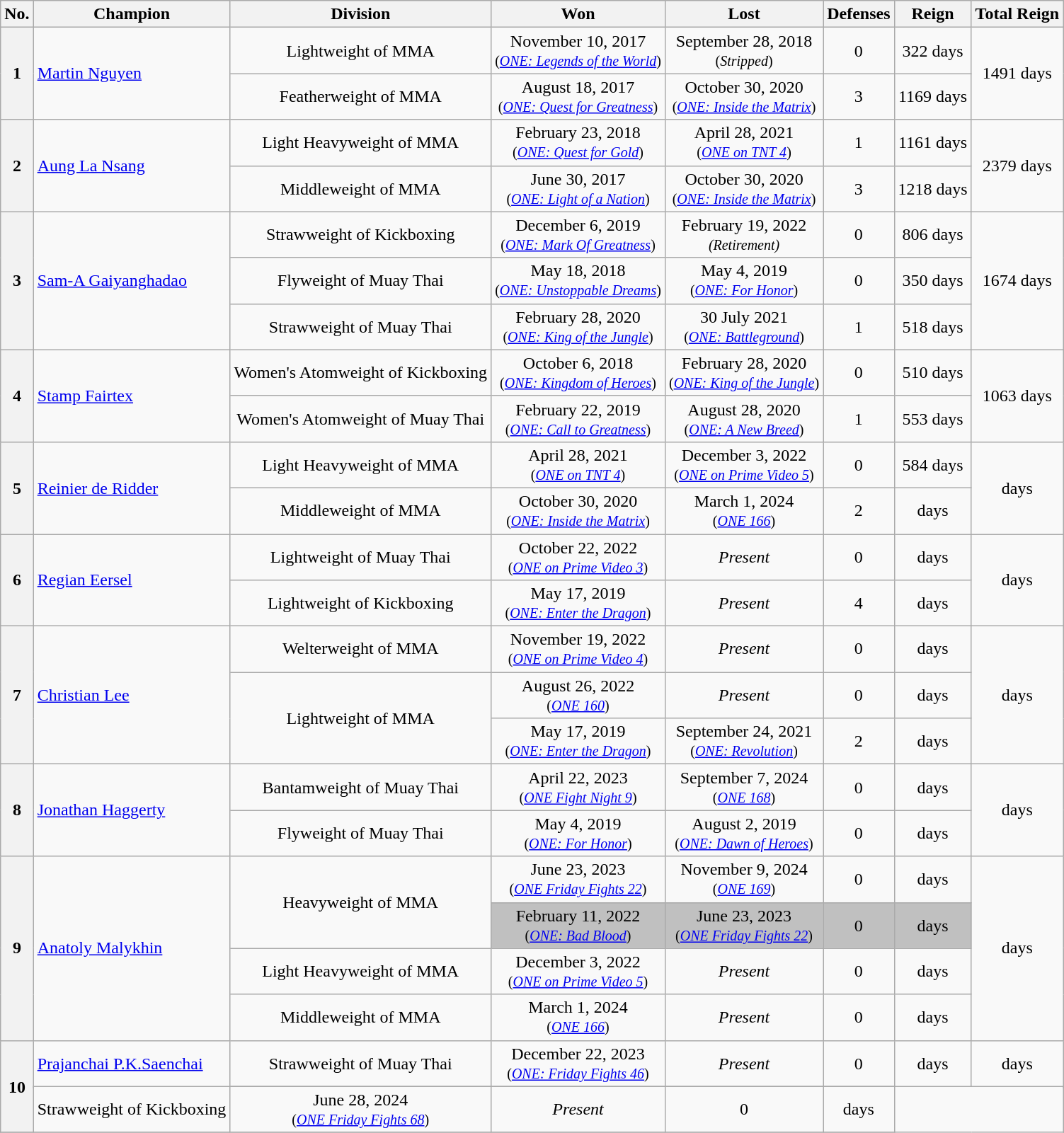<table class="wikitable">
<tr>
<th>No.</th>
<th>Champion</th>
<th>Division</th>
<th>Won</th>
<th>Lost</th>
<th>Defenses</th>
<th>Reign</th>
<th>Total Reign</th>
</tr>
<tr>
<th rowspan=2>1</th>
<td align=left rowspan=2> <a href='#'>Martin Nguyen</a></td>
<td align=center rowspan=1>Lightweight of MMA</td>
<td align=center>November 10, 2017 <br><small> (<em><a href='#'>ONE: Legends of the World</a></em>)</small></td>
<td align=center>September 28, 2018 <br><small> (<em>Stripped</em>)</small></td>
<td align=center>0</td>
<td align=center>322 days</td>
<td align=center rowspan=2>1491 days</td>
</tr>
<tr>
<td align=center rowspan=1>Featherweight of MMA</td>
<td align=center>August 18, 2017 <br><small> (<em><a href='#'>ONE: Quest for Greatness</a></em>)</small></td>
<td align=center>October 30, 2020 <br><small> (<em><a href='#'>ONE: Inside the Matrix</a></em>)</small></td>
<td align=center>3</td>
<td align=center>1169 days</td>
</tr>
<tr>
<th rowspan=2>2</th>
<td align=left rowspan=2> <a href='#'>Aung La Nsang</a></td>
<td align=center rowspan=1>Light Heavyweight of MMA</td>
<td align=center>February 23, 2018 <br><small> (<em><a href='#'>ONE: Quest for Gold</a></em>)</small></td>
<td align=center>April 28, 2021 <br><small> (<em><a href='#'>ONE on TNT 4</a></em>)</small></td>
<td align=center>1</td>
<td align=center>1161 days</td>
<td align=center rowspan=2>2379 days</td>
</tr>
<tr>
<td align=center rowspan=1>Middleweight of MMA</td>
<td align=center>June 30, 2017 <br><small> (<em><a href='#'>ONE: Light of a Nation</a></em>)</small></td>
<td align=center>October 30, 2020 <br><small> (<em><a href='#'>ONE: Inside the Matrix</a></em>)</small></td>
<td align=center>3</td>
<td align=center>1218 days</td>
</tr>
<tr>
<th rowspan=3>3</th>
<td align=left rowspan=3> <a href='#'>Sam-A Gaiyanghadao</a></td>
<td align=center rowspan=1>Strawweight of Kickboxing</td>
<td align=center>December 6, 2019 <br><small> (<em><a href='#'>ONE: Mark Of Greatness</a></em>)</small></td>
<td align=center>February 19, 2022 <br><small><em>(Retirement)</em></small></td>
<td align=center>0</td>
<td align=center>806 days</td>
<td align=center rowspan=3>1674 days</td>
</tr>
<tr>
<td align=center rowspan=1>Flyweight of Muay Thai</td>
<td align=center>May 18, 2018 <br><small> (<em><a href='#'>ONE: Unstoppable Dreams</a></em>)</small></td>
<td align=center>May 4, 2019 <br><small> (<em><a href='#'>ONE: For Honor</a></em>)</small></td>
<td align=center>0</td>
<td align=center>350 days</td>
</tr>
<tr>
<td align=center rowspan=1>Strawweight of Muay Thai</td>
<td align=center>February 28, 2020 <br><small> (<em><a href='#'>ONE: King of the Jungle</a></em>)</small></td>
<td align=center>30 July 2021 <br><small>(<em><a href='#'>ONE: Battleground</a></em>)</small></td>
<td align=center>1</td>
<td align=center>518 days</td>
</tr>
<tr>
<th rowspan=2>4</th>
<td align=left rowspan=2> <a href='#'>Stamp Fairtex</a></td>
<td align=center rowspan=1>Women's Atomweight of Kickboxing</td>
<td align=center>October 6, 2018 <br><small> (<em><a href='#'>ONE: Kingdom of Heroes</a></em>)</small></td>
<td align=center>February 28, 2020 <br><small> (<em><a href='#'>ONE: King of the Jungle</a></em>)</small></td>
<td align=center>0</td>
<td align=center>510 days</td>
<td align=center rowspan=2>1063 days</td>
</tr>
<tr>
<td align=center rowspan=1>Women's Atomweight of Muay Thai</td>
<td align=center>February 22, 2019 <br><small> (<em><a href='#'>ONE: Call to Greatness</a></em>)</small></td>
<td align=center>August 28, 2020 <br><small> (<em><a href='#'>ONE: A New Breed</a></em>)</small></td>
<td align=center>1</td>
<td align=center>553 days</td>
</tr>
<tr>
<th rowspan=2>5</th>
<td align=left rowspan=2> <a href='#'>Reinier de Ridder</a></td>
<td align=center rowspan=1>Light Heavyweight of MMA</td>
<td align=center>April 28, 2021 <br><small> (<em><a href='#'>ONE on TNT 4</a></em>)</small></td>
<td align=center>December 3, 2022 <br><small> (<em><a href='#'>ONE on Prime Video 5</a></em>)</small></td>
<td align=center>0</td>
<td align=center>584 days</td>
<td align=center rowspan=2> days</td>
</tr>
<tr>
<td align=center rowspan=1>Middleweight of MMA</td>
<td align=center>October 30, 2020 <br><small> (<em><a href='#'>ONE: Inside the Matrix</a></em>)</small></td>
<td align=center>March 1, 2024 <br><small> (<em><a href='#'>ONE 166</a></em>)</small></td>
<td align=center>2</td>
<td align=center> days</td>
</tr>
<tr>
<th rowspan=2>6</th>
<td align=left rowspan=2> <a href='#'>Regian Eersel</a></td>
<td align=center rowspan=1>Lightweight of Muay Thai</td>
<td align=center>October 22, 2022 <br><small> (<em><a href='#'>ONE on Prime Video 3</a></em>)</small></td>
<td align=center><em>Present</em></td>
<td align=center>0</td>
<td align=center> days</td>
<td align=center rowspan=2> days</td>
</tr>
<tr>
<td align=center rowspan=1>Lightweight of Kickboxing</td>
<td align=center>May 17, 2019 <br><small> (<em><a href='#'>ONE: Enter the Dragon</a></em>)</small></td>
<td align=center><em>Present</em></td>
<td align=center>4</td>
<td align=center> days</td>
</tr>
<tr>
<th rowspan=3>7</th>
<td align=left rowspan=3> <a href='#'>Christian Lee</a></td>
<td align=center rowspan=1>Welterweight of MMA</td>
<td align=center>November 19, 2022 <br><small> (<em><a href='#'>ONE on Prime Video 4</a></em>)</small></td>
<td align=center><em>Present</em></td>
<td align=center>0</td>
<td align=center> days</td>
<td align=center rowspan=3> days</td>
</tr>
<tr>
<td align=center rowspan=2>Lightweight of MMA</td>
<td align=center>August 26, 2022 <br><small> (<em><a href='#'>ONE 160</a></em>)</small></td>
<td align=center><em>Present</em></td>
<td align=center>0</td>
<td align=center> days</td>
</tr>
<tr>
<td align=center>May 17, 2019 <br><small> (<em><a href='#'>ONE: Enter the Dragon</a></em>)</small></td>
<td align=center>September 24, 2021 <br><small> (<em><a href='#'>ONE: Revolution</a></em>)</small></td>
<td align=center>2</td>
<td align=center> days</td>
</tr>
<tr>
<th rowspan=2>8</th>
<td align=left rowspan=2> <a href='#'>Jonathan Haggerty</a></td>
<td align=center rowspan=1>Bantamweight of Muay Thai</td>
<td align=center>April 22, 2023 <br><small> (<em><a href='#'>ONE Fight Night 9</a></em>)</small></td>
<td align=center>September 7, 2024 <br><small> (<em><a href='#'>ONE 168</a></em>)</small></td>
<td align=center>0</td>
<td align=center> days</td>
<td align=center rowspan=2> days</td>
</tr>
<tr>
<td align=center rowspan=1>Flyweight of Muay Thai</td>
<td align=center>May 4, 2019 <br><small> (<em><a href='#'>ONE: For Honor</a></em>)</small></td>
<td align=center>August 2, 2019 <br><small> (<em><a href='#'>ONE: Dawn of Heroes</a></em>)</small></td>
<td align=center>0</td>
<td align=center> days</td>
</tr>
<tr>
<th rowspan=4>9</th>
<td align=left rowspan=4> <a href='#'>Anatoly Malykhin</a></td>
<td align=center rowspan=2>Heavyweight of MMA</td>
<td align=center>June 23, 2023 <br><small> (<em><a href='#'>ONE Friday Fights 22</a></em>)</small></td>
<td align=center>November 9, 2024 <br><small> (<em><a href='#'>ONE 169</a></em>)</small></td>
<td align=center>0</td>
<td align=center> days</td>
<td align=center rowspan=4> days</td>
</tr>
<tr style="background-color:#C0C0C0">
<td align=center>February 11, 2022 <br><small> (<em><a href='#'>ONE: Bad Blood</a></em>)</small></td>
<td align=center>June 23, 2023 <br><small> (<em><a href='#'>ONE Friday Fights 22</a></em>)</small></td>
<td align=center>0</td>
<td align=center> days</td>
</tr>
<tr>
<td align=center rowspan=1>Light Heavyweight of MMA</td>
<td align=center>December 3, 2022 <br><small> (<em><a href='#'>ONE on Prime Video 5</a></em>)</small></td>
<td align=center><em>Present</em></td>
<td align=center>0</td>
<td align=center> days</td>
</tr>
<tr>
<td align=center rowspan=1>Middleweight of MMA</td>
<td align=center>March 1, 2024 <br><small> (<em><a href='#'>ONE 166</a></em>)</small></td>
<td align=center><em>Present</em></td>
<td align=center>0</td>
<td align=center> days</td>
</tr>
<tr>
<th rowspan=3>10</th>
<td align=left rowspan=2> <a href='#'>Prajanchai P.K.Saenchai</a></td>
<td align=center rowspan=1>Strawweight of Muay Thai</td>
<td align=center>December 22, 2023 <br><small> (<em><a href='#'>ONE: Friday Fights 46</a></em>)</small></td>
<td align=center><em>Present</em></td>
<td align=center>0</td>
<td align=center> days</td>
<td align=center rowspan=2> days</td>
</tr>
<tr>
</tr>
<tr>
<td align=center rowspan=1>Strawweight of Kickboxing</td>
<td align=center>June 28, 2024 <br><small> (<em><a href='#'>ONE Friday Fights 68</a></em>)</small></td>
<td align=center><em>Present</em></td>
<td align=center>0</td>
<td align=center> days</td>
</tr>
<tr>
</tr>
</table>
